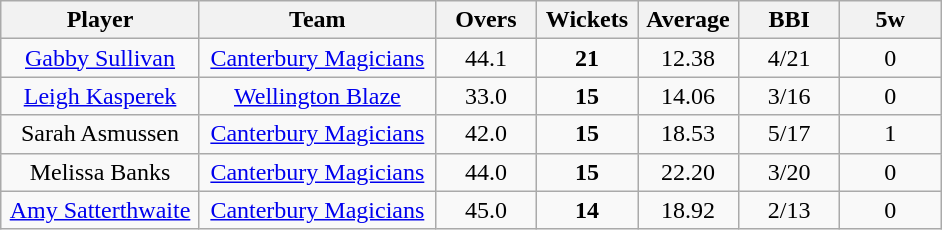<table class="wikitable" style="text-align:center">
<tr>
<th width=125>Player</th>
<th width=150>Team</th>
<th width=60>Overs</th>
<th width=60>Wickets</th>
<th width=60>Average</th>
<th width=60>BBI</th>
<th width=60>5w</th>
</tr>
<tr>
<td><a href='#'>Gabby Sullivan</a></td>
<td><a href='#'>Canterbury Magicians</a></td>
<td>44.1</td>
<td><strong>21</strong></td>
<td>12.38</td>
<td>4/21</td>
<td>0</td>
</tr>
<tr>
<td><a href='#'>Leigh Kasperek</a></td>
<td><a href='#'>Wellington Blaze</a></td>
<td>33.0</td>
<td><strong>15</strong></td>
<td>14.06</td>
<td>3/16</td>
<td>0</td>
</tr>
<tr>
<td>Sarah Asmussen</td>
<td><a href='#'>Canterbury Magicians</a></td>
<td>42.0</td>
<td><strong>15</strong></td>
<td>18.53</td>
<td>5/17</td>
<td>1</td>
</tr>
<tr>
<td>Melissa Banks</td>
<td><a href='#'>Canterbury Magicians</a></td>
<td>44.0</td>
<td><strong>15</strong></td>
<td>22.20</td>
<td>3/20</td>
<td>0</td>
</tr>
<tr>
<td><a href='#'>Amy Satterthwaite</a></td>
<td><a href='#'>Canterbury Magicians</a></td>
<td>45.0</td>
<td><strong>14</strong></td>
<td>18.92</td>
<td>2/13</td>
<td>0</td>
</tr>
</table>
